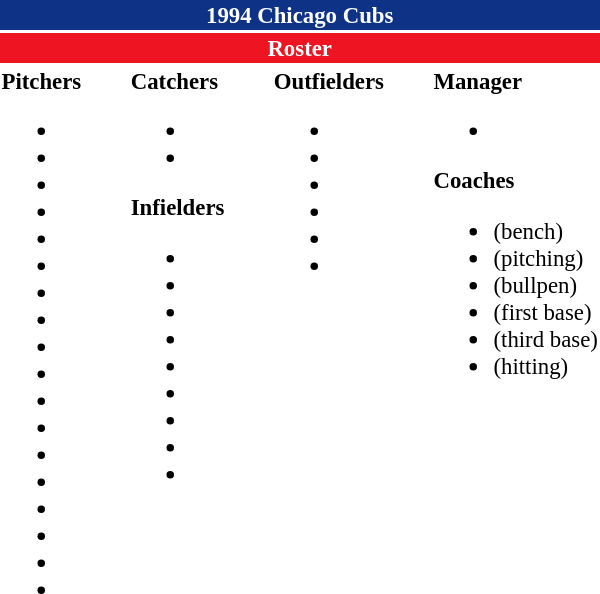<table class="toccolours" style="font-size: 95%;">
<tr>
<th colspan="10" style="background-color: #0e3386; color: #FFFFFF; text-align: center;">1994 Chicago Cubs</th>
</tr>
<tr>
<td colspan="10" style="background-color: #EE1422; color: #FFFFFF; text-align: center;"><strong>Roster</strong></td>
</tr>
<tr>
<td valign="top"><strong>Pitchers</strong><br><ul><li></li><li></li><li></li><li></li><li></li><li></li><li></li><li></li><li></li><li></li><li></li><li></li><li></li><li></li><li></li><li></li><li></li><li></li></ul></td>
<td width="25px"></td>
<td valign="top"><strong>Catchers</strong><br><ul><li></li><li></li></ul><strong>Infielders</strong><ul><li></li><li></li><li></li><li></li><li></li><li></li><li></li><li></li><li></li></ul></td>
<td width="25px"></td>
<td valign="top"><strong>Outfielders</strong><br><ul><li></li><li></li><li></li><li></li><li></li><li></li></ul></td>
<td width="25px"></td>
<td valign="top"><strong>Manager</strong><br><ul><li></li></ul><strong>Coaches</strong><ul><li> (bench)</li><li> (pitching)</li><li> (bullpen)</li><li> (first base)</li><li> (third base)</li><li> (hitting)</li></ul></td>
</tr>
<tr>
</tr>
</table>
